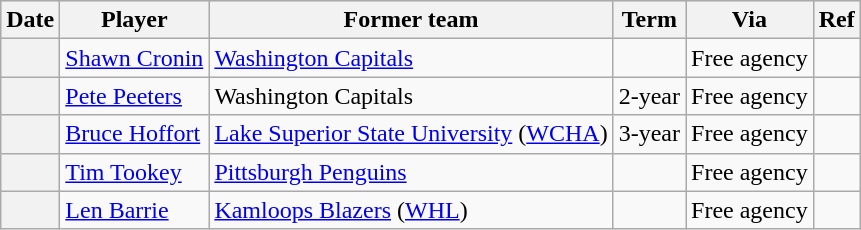<table class="wikitable plainrowheaders">
<tr style="background:#ddd; text-align:center;">
<th>Date</th>
<th>Player</th>
<th>Former team</th>
<th>Term</th>
<th>Via</th>
<th>Ref</th>
</tr>
<tr>
<th scope="row"></th>
<td><a href='#'>Shawn Cronin</a></td>
<td><a href='#'>Washington Capitals</a></td>
<td></td>
<td>Free agency</td>
<td></td>
</tr>
<tr>
<th scope="row"></th>
<td><a href='#'>Pete Peeters</a></td>
<td>Washington Capitals</td>
<td>2-year</td>
<td>Free agency</td>
<td></td>
</tr>
<tr>
<th scope="row"></th>
<td><a href='#'>Bruce Hoffort</a></td>
<td><a href='#'>Lake Superior State University</a> (<a href='#'>WCHA</a>)</td>
<td>3-year</td>
<td>Free agency</td>
<td></td>
</tr>
<tr>
<th scope="row"></th>
<td><a href='#'>Tim Tookey</a></td>
<td><a href='#'>Pittsburgh Penguins</a></td>
<td></td>
<td>Free agency</td>
<td></td>
</tr>
<tr>
<th scope="row"></th>
<td><a href='#'>Len Barrie</a></td>
<td><a href='#'>Kamloops Blazers</a> (<a href='#'>WHL</a>)</td>
<td></td>
<td>Free agency</td>
<td></td>
</tr>
</table>
